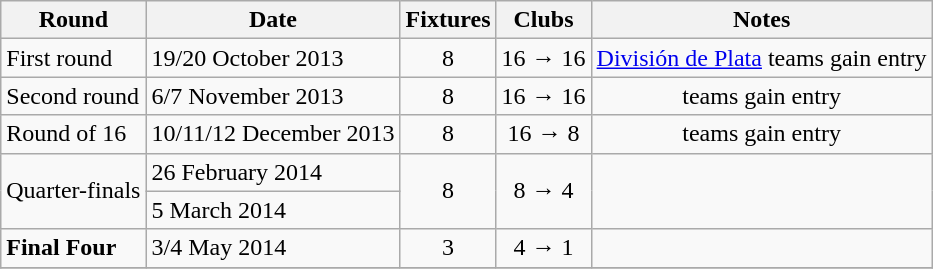<table class="wikitable">
<tr>
<th>Round</th>
<th>Date</th>
<th>Fixtures</th>
<th>Clubs</th>
<th>Notes</th>
</tr>
<tr>
<td>First round</td>
<td>19/20 October 2013</td>
<td align="center">8</td>
<td align="center">16 → 16</td>
<td align="center"><a href='#'>División de Plata</a> teams gain entry</td>
</tr>
<tr>
<td>Second round</td>
<td>6/7 November 2013</td>
<td align="center">8</td>
<td align="center">16 → 16</td>
<td align="center"> teams gain entry</td>
</tr>
<tr>
<td>Round of 16</td>
<td>10/11/12 December 2013</td>
<td align="center">8</td>
<td align="center">16 → 8</td>
<td align="center"> teams gain entry</td>
</tr>
<tr>
<td rowspan="2">Quarter-finals</td>
<td>26 February 2014</td>
<td rowspan="2" align="center">8</td>
<td rowspan="2" align="center">8 → 4</td>
<td rowspan="2" align="center"></td>
</tr>
<tr>
<td>5 March 2014</td>
</tr>
<tr>
<td><strong>Final Four</strong></td>
<td>3/4 May 2014</td>
<td align="center">3</td>
<td align="center">4 → 1</td>
<td></td>
</tr>
<tr>
</tr>
</table>
